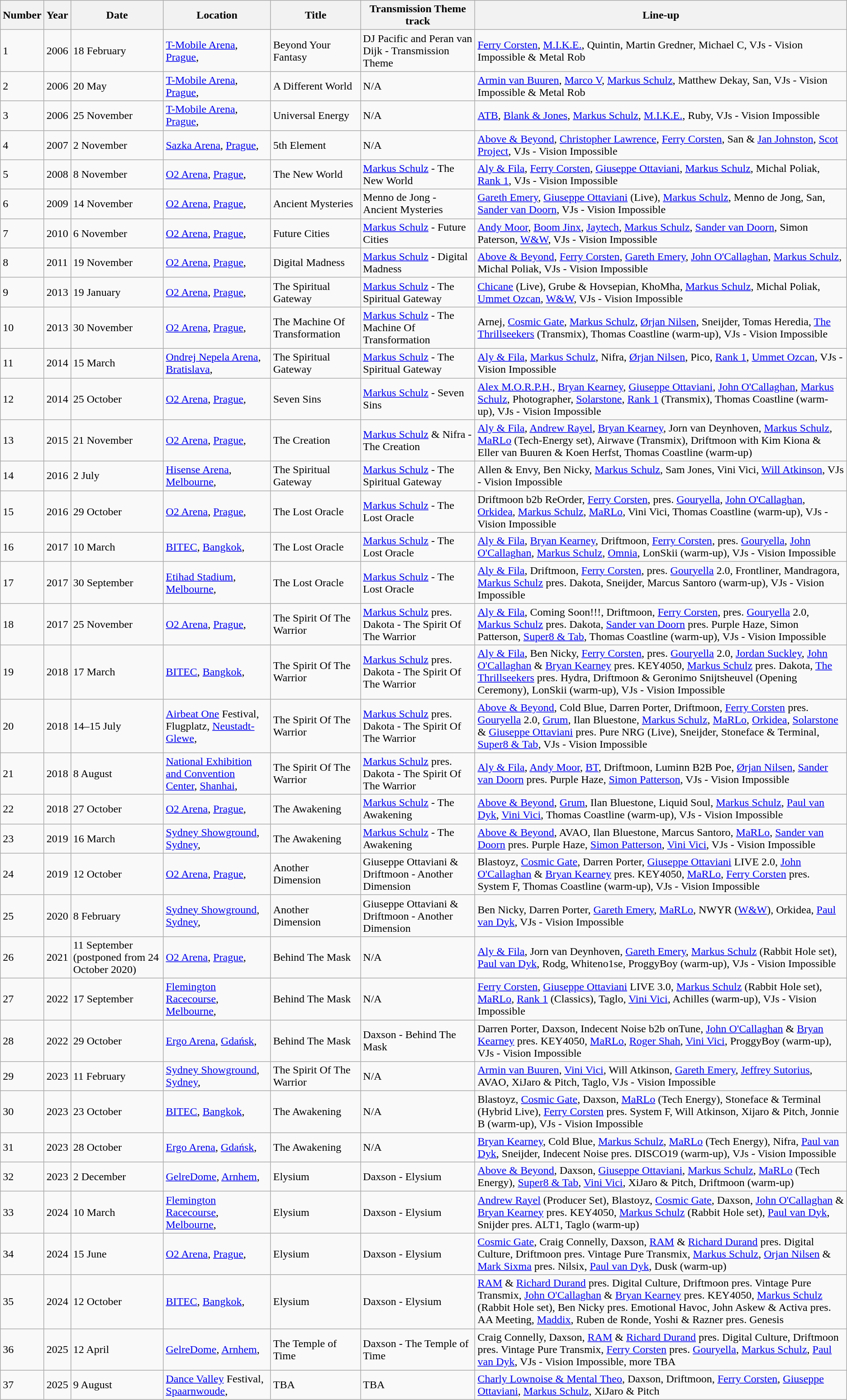<table class="wikitable">
<tr>
<th>Number</th>
<th>Year</th>
<th>Date</th>
<th>Location</th>
<th>Title</th>
<th>Transmission Theme track</th>
<th>Line-up</th>
</tr>
<tr>
<td>1</td>
<td>2006</td>
<td>18 February</td>
<td><a href='#'>T-Mobile Arena</a>, <a href='#'>Prague</a>, </td>
<td>Beyond Your Fantasy</td>
<td>DJ Pacific and Peran van Dijk - Transmission Theme</td>
<td><a href='#'>Ferry Corsten</a>, <a href='#'>M.I.K.E.</a>, Quintin, Martin Gredner, Michael C, VJs - Vision Impossible & Metal Rob</td>
</tr>
<tr>
<td>2</td>
<td>2006</td>
<td>20 May</td>
<td><a href='#'>T-Mobile Arena</a>, <a href='#'>Prague</a>, </td>
<td>A Different World</td>
<td>N/A</td>
<td><a href='#'>Armin van Buuren</a>, <a href='#'>Marco V</a>, <a href='#'>Markus Schulz</a>, Matthew Dekay, San, VJs - Vision Impossible & Metal Rob</td>
</tr>
<tr>
<td>3</td>
<td>2006</td>
<td>25 November</td>
<td><a href='#'>T-Mobile Arena</a>, <a href='#'>Prague</a>, </td>
<td>Universal Energy</td>
<td>N/A</td>
<td><a href='#'>ATB</a>, <a href='#'>Blank & Jones</a>, <a href='#'>Markus Schulz</a>, <a href='#'>M.I.K.E.</a>, Ruby, VJs - Vision Impossible</td>
</tr>
<tr>
<td>4</td>
<td>2007</td>
<td>2 November</td>
<td><a href='#'>Sazka Arena</a>, <a href='#'>Prague</a>, </td>
<td>5th Element</td>
<td>N/A</td>
<td><a href='#'>Above & Beyond</a>, <a href='#'>Christopher Lawrence</a>, <a href='#'>Ferry Corsten</a>, San & <a href='#'>Jan Johnston</a>, <a href='#'>Scot Project</a>, VJs - Vision Impossible</td>
</tr>
<tr>
<td>5</td>
<td>2008</td>
<td>8 November</td>
<td><a href='#'>O2 Arena</a>, <a href='#'>Prague</a>, </td>
<td>The New World</td>
<td><a href='#'>Markus Schulz</a> - The New World</td>
<td><a href='#'>Aly & Fila</a>, <a href='#'>Ferry Corsten</a>, <a href='#'>Giuseppe Ottaviani</a>, <a href='#'>Markus Schulz</a>, Michal Poliak, <a href='#'>Rank 1</a>,  VJs - Vision Impossible</td>
</tr>
<tr>
<td>6</td>
<td>2009</td>
<td>14 November</td>
<td><a href='#'>O2 Arena</a>, <a href='#'>Prague</a>, </td>
<td>Ancient Mysteries</td>
<td>Menno de Jong - Ancient Mysteries</td>
<td><a href='#'>Gareth Emery</a>, <a href='#'>Giuseppe Ottaviani</a> (Live), <a href='#'>Markus Schulz</a>, Menno de Jong, San, <a href='#'>Sander van Doorn</a>, VJs - Vision Impossible</td>
</tr>
<tr>
<td>7</td>
<td>2010</td>
<td>6 November</td>
<td><a href='#'>O2 Arena</a>, <a href='#'>Prague</a>, </td>
<td>Future Cities</td>
<td><a href='#'>Markus Schulz</a> - Future Cities</td>
<td><a href='#'>Andy Moor</a>, <a href='#'>Boom Jinx</a>, <a href='#'>Jaytech</a>, <a href='#'>Markus Schulz</a>, <a href='#'>Sander van Doorn</a>, Simon Paterson, <a href='#'>W&W</a>, VJs - Vision Impossible</td>
</tr>
<tr>
<td>8</td>
<td>2011</td>
<td>19 November</td>
<td><a href='#'>O2 Arena</a>, <a href='#'>Prague</a>, </td>
<td>Digital Madness</td>
<td><a href='#'>Markus Schulz</a> - Digital Madness</td>
<td><a href='#'>Above & Beyond</a>, <a href='#'>Ferry Corsten</a>, <a href='#'>Gareth Emery</a>, <a href='#'>John O'Callaghan</a>, <a href='#'>Markus Schulz</a>, Michal Poliak, VJs - Vision Impossible</td>
</tr>
<tr>
<td>9</td>
<td>2013</td>
<td>19 January</td>
<td><a href='#'>O2 Arena</a>, <a href='#'>Prague</a>, </td>
<td>The Spiritual Gateway</td>
<td><a href='#'>Markus Schulz</a> - The Spiritual Gateway</td>
<td><a href='#'>Chicane</a> (Live), Grube & Hovsepian, KhoMha, <a href='#'>Markus Schulz</a>, Michal Poliak, <a href='#'>Ummet Ozcan</a>, <a href='#'>W&W</a>, VJs - Vision Impossible</td>
</tr>
<tr>
<td>10</td>
<td>2013</td>
<td>30 November</td>
<td><a href='#'>O2 Arena</a>, <a href='#'>Prague</a>, </td>
<td>The Machine Of Transformation</td>
<td><a href='#'>Markus Schulz</a> - The Machine Of Transformation</td>
<td>Arnej, <a href='#'>Cosmic Gate</a>, <a href='#'>Markus Schulz</a>, <a href='#'>Ørjan Nilsen</a>, Sneijder, Tomas Heredia, <a href='#'>The Thrillseekers</a> (Transmix), Thomas Coastline (warm-up), VJs - Vision Impossible</td>
</tr>
<tr>
<td>11</td>
<td>2014</td>
<td>15 March</td>
<td><a href='#'>Ondrej Nepela Arena</a>, <a href='#'>Bratislava</a>, </td>
<td>The Spiritual Gateway</td>
<td><a href='#'>Markus Schulz</a> - The Spiritual Gateway</td>
<td><a href='#'>Aly & Fila</a>, <a href='#'>Markus Schulz</a>, Nifra, <a href='#'>Ørjan Nilsen</a>, Pico, <a href='#'>Rank 1</a>, <a href='#'>Ummet Ozcan</a>, VJs - Vision Impossible</td>
</tr>
<tr>
<td>12</td>
<td>2014</td>
<td>25 October</td>
<td><a href='#'>O2 Arena</a>, <a href='#'>Prague</a>, </td>
<td>Seven Sins</td>
<td><a href='#'>Markus Schulz</a> - Seven Sins</td>
<td><a href='#'>Alex M.O.R.P.H</a>., <a href='#'>Bryan Kearney</a>, <a href='#'>Giuseppe Ottaviani</a>, <a href='#'>John O'Callaghan</a>, <a href='#'>Markus Schulz</a>, Photographer, <a href='#'>Solarstone</a>, <a href='#'>Rank 1</a> (Transmix), Thomas Coastline (warm-up), VJs - Vision Impossible</td>
</tr>
<tr>
<td>13</td>
<td>2015</td>
<td>21 November</td>
<td><a href='#'>O2 Arena</a>, <a href='#'>Prague</a>, </td>
<td>The Creation</td>
<td><a href='#'>Markus Schulz</a> & Nifra - The Creation</td>
<td><a href='#'>Aly & Fila</a>, <a href='#'>Andrew Rayel</a>, <a href='#'>Bryan Kearney</a>, Jorn van Deynhoven, <a href='#'>Markus Schulz</a>, <a href='#'>MaRLo</a> (Tech-Energy set), Airwave (Transmix), Driftmoon with Kim Kiona & Eller van Buuren & Koen Herfst, Thomas Coastline (warm-up)</td>
</tr>
<tr>
<td>14</td>
<td>2016</td>
<td>2 July</td>
<td><a href='#'>Hisense Arena</a>, <a href='#'>Melbourne</a>, </td>
<td>The Spiritual Gateway</td>
<td><a href='#'>Markus Schulz</a> - The Spiritual Gateway</td>
<td>Allen & Envy, Ben Nicky, <a href='#'>Markus Schulz</a>, Sam Jones, Vini Vici, <a href='#'>Will Atkinson</a>, VJs - Vision Impossible</td>
</tr>
<tr>
<td>15</td>
<td>2016</td>
<td>29 October</td>
<td><a href='#'>O2 Arena</a>, <a href='#'>Prague</a>, </td>
<td>The Lost Oracle</td>
<td><a href='#'>Markus Schulz</a> - The Lost Oracle</td>
<td>Driftmoon b2b ReOrder, <a href='#'>Ferry Corsten</a>, pres. <a href='#'>Gouryella</a>, <a href='#'>John O'Callaghan</a>, <a href='#'>Orkidea</a>, <a href='#'>Markus Schulz</a>, <a href='#'>MaRLo</a>, Vini Vici, Thomas Coastline (warm-up), VJs - Vision Impossible</td>
</tr>
<tr>
<td>16</td>
<td>2017</td>
<td>10 March</td>
<td><a href='#'>BITEC</a>, <a href='#'>Bangkok</a>, </td>
<td>The Lost Oracle</td>
<td><a href='#'>Markus Schulz</a> - The Lost Oracle</td>
<td><a href='#'>Aly & Fila</a>, <a href='#'>Bryan Kearney</a>, Driftmoon, <a href='#'>Ferry Corsten</a>, pres. <a href='#'>Gouryella</a>, <a href='#'>John O'Callaghan</a>, <a href='#'>Markus Schulz</a>, <a href='#'>Omnia</a>, LonSkii (warm-up), VJs - Vision Impossible</td>
</tr>
<tr>
<td>17</td>
<td>2017</td>
<td>30 September</td>
<td><a href='#'>Etihad Stadium</a>, <a href='#'>Melbourne</a>, </td>
<td>The Lost Oracle</td>
<td><a href='#'>Markus Schulz</a> - The Lost Oracle</td>
<td><a href='#'>Aly & Fila</a>, Driftmoon, <a href='#'>Ferry Corsten</a>, pres. <a href='#'>Gouryella</a> 2.0, Frontliner, Mandragora, <a href='#'>Markus Schulz</a> pres. Dakota, Sneijder, Marcus Santoro (warm-up), VJs - Vision Impossible</td>
</tr>
<tr>
<td>18</td>
<td>2017</td>
<td>25 November</td>
<td><a href='#'>O2 Arena</a>, <a href='#'>Prague</a>, </td>
<td>The Spirit Of The Warrior</td>
<td><a href='#'>Markus Schulz</a> pres. Dakota - The Spirit Of The Warrior</td>
<td><a href='#'>Aly & Fila</a>, Coming Soon!!!, Driftmoon, <a href='#'>Ferry Corsten</a>, pres. <a href='#'>Gouryella</a> 2.0, <a href='#'>Markus Schulz</a> pres. Dakota, <a href='#'>Sander van Doorn</a> pres. Purple Haze, Simon Patterson, <a href='#'>Super8 & Tab</a>, Thomas Coastline (warm-up), VJs - Vision Impossible</td>
</tr>
<tr>
<td>19</td>
<td>2018</td>
<td>17 March</td>
<td><a href='#'>BITEC</a>, <a href='#'>Bangkok</a>, </td>
<td>The Spirit Of The Warrior</td>
<td><a href='#'>Markus Schulz</a> pres. Dakota - The Spirit Of The Warrior</td>
<td><a href='#'>Aly & Fila</a>, Ben Nicky, <a href='#'>Ferry Corsten</a>, pres. <a href='#'>Gouryella</a> 2.0, <a href='#'>Jordan Suckley</a>, <a href='#'>John O'Callaghan</a> & <a href='#'>Bryan Kearney</a> pres. KEY4050, <a href='#'>Markus Schulz</a> pres. Dakota, <a href='#'>The Thrillseekers</a> pres. Hydra, Driftmoon & Geronimo Snijtsheuvel (Opening Ceremony), LonSkii (warm-up), VJs - Vision Impossible</td>
</tr>
<tr>
<td>20</td>
<td>2018</td>
<td>14–15 July</td>
<td><a href='#'>Airbeat One</a> Festival, Flugplatz, <a href='#'>Neustadt-Glewe</a>, </td>
<td>The Spirit Of The Warrior</td>
<td><a href='#'>Markus Schulz</a> pres. Dakota - The Spirit Of The Warrior</td>
<td><a href='#'>Above & Beyond</a>, Cold Blue, Darren Porter, Driftmoon, <a href='#'>Ferry Corsten</a> pres. <a href='#'>Gouryella</a> 2.0, <a href='#'>Grum</a>, Ilan Bluestone, <a href='#'>Markus Schulz</a>, <a href='#'>MaRLo</a>, <a href='#'>Orkidea</a>, <a href='#'>Solarstone</a> & <a href='#'>Giuseppe Ottaviani</a> pres. Pure NRG (Live), Sneijder, Stoneface & Terminal, <a href='#'>Super8 & Tab</a>, VJs - Vision Impossible</td>
</tr>
<tr>
<td>21</td>
<td>2018</td>
<td>8 August</td>
<td><a href='#'>National Exhibition and Convention Center</a>, <a href='#'>Shanhai</a>, </td>
<td>The Spirit Of The Warrior</td>
<td><a href='#'>Markus Schulz</a> pres. Dakota - The Spirit Of The Warrior</td>
<td><a href='#'>Aly & Fila</a>, <a href='#'>Andy Moor</a>, <a href='#'>BT</a>, Driftmoon, Luminn B2B Poe, <a href='#'>Ørjan Nilsen</a>, <a href='#'>Sander van Doorn</a> pres. Purple Haze, <a href='#'>Simon Patterson</a>, VJs - Vision Impossible</td>
</tr>
<tr>
<td>22</td>
<td>2018</td>
<td>27 October</td>
<td><a href='#'>O2 Arena</a>, <a href='#'>Prague</a>, </td>
<td>The Awakening</td>
<td><a href='#'>Markus Schulz</a> - The Awakening</td>
<td><a href='#'>Above & Beyond</a>, <a href='#'>Grum</a>, Ilan Bluestone, Liquid Soul, <a href='#'>Markus Schulz</a>, <a href='#'>Paul van Dyk</a>, <a href='#'>Vini Vici</a>, Thomas Coastline (warm-up), VJs - Vision Impossible</td>
</tr>
<tr>
<td>23</td>
<td>2019</td>
<td>16 March</td>
<td><a href='#'>Sydney Showground</a>, <a href='#'>Sydney</a>, </td>
<td>The Awakening</td>
<td><a href='#'>Markus Schulz</a> - The Awakening</td>
<td><a href='#'>Above & Beyond</a>, AVAO, Ilan Bluestone, Marcus Santoro, <a href='#'>MaRLo</a>, <a href='#'>Sander van Doorn</a> pres. Purple Haze, <a href='#'>Simon Patterson</a>, <a href='#'>Vini Vici</a>, VJs - Vision Impossible</td>
</tr>
<tr>
<td>24</td>
<td>2019</td>
<td>12 October</td>
<td><a href='#'>O2 Arena</a>, <a href='#'>Prague</a>, </td>
<td>Another Dimension</td>
<td>Giuseppe Ottaviani & Driftmoon - Another Dimension</td>
<td>Blastoyz, <a href='#'>Cosmic Gate</a>, Darren Porter, <a href='#'>Giuseppe Ottaviani</a> LIVE 2.0, <a href='#'>John O'Callaghan</a> & <a href='#'>Bryan Kearney</a> pres. KEY4050, <a href='#'>MaRLo</a>, <a href='#'>Ferry Corsten</a> pres. System F, Thomas Coastline (warm-up), VJs - Vision Impossible</td>
</tr>
<tr>
<td>25</td>
<td>2020</td>
<td>8 February</td>
<td><a href='#'>Sydney Showground</a>, <a href='#'>Sydney</a>, </td>
<td>Another Dimension</td>
<td>Giuseppe Ottaviani & Driftmoon - Another Dimension</td>
<td>Ben Nicky, Darren Porter, <a href='#'>Gareth Emery</a>, <a href='#'>MaRLo</a>, NWYR (<a href='#'>W&W</a>), Orkidea, <a href='#'>Paul van Dyk</a>, VJs - Vision Impossible</td>
</tr>
<tr>
<td>26</td>
<td>2021</td>
<td>11 September (postponed from 24 October 2020)</td>
<td><a href='#'>O2 Arena</a>, <a href='#'>Prague</a>, </td>
<td>Behind The Mask</td>
<td>N/A</td>
<td><a href='#'>Aly & Fila</a>, Jorn van Deynhoven, <a href='#'>Gareth Emery</a>, <a href='#'>Markus Schulz</a> (Rabbit Hole set), <a href='#'>Paul van Dyk</a>, Rodg, Whiteno1se, ProggyBoy (warm-up), VJs - Vision Impossible</td>
</tr>
<tr>
<td>27</td>
<td>2022</td>
<td>17 September</td>
<td><a href='#'>Flemington Racecourse</a>, <a href='#'>Melbourne</a>, </td>
<td>Behind The Mask</td>
<td>N/A</td>
<td><a href='#'>Ferry Corsten</a>, <a href='#'>Giuseppe Ottaviani</a> LIVE 3.0, <a href='#'>Markus Schulz</a> (Rabbit Hole set), <a href='#'>MaRLo</a>, <a href='#'>Rank 1</a> (Classics), Taglo, <a href='#'>Vini Vici</a>, Achilles (warm-up), VJs - Vision Impossible</td>
</tr>
<tr>
<td>28</td>
<td>2022</td>
<td>29 October</td>
<td><a href='#'>Ergo Arena</a>, <a href='#'>Gdańsk</a>, </td>
<td>Behind The Mask</td>
<td>Daxson - Behind The Mask</td>
<td>Darren Porter, Daxson, Indecent Noise b2b onTune, <a href='#'>John O'Callaghan</a> & <a href='#'>Bryan Kearney</a> pres. KEY4050, <a href='#'>MaRLo</a>, <a href='#'>Roger Shah</a>, <a href='#'>Vini Vici</a>, ProggyBoy (warm-up), VJs - Vision Impossible</td>
</tr>
<tr>
<td>29</td>
<td>2023</td>
<td>11 February</td>
<td><a href='#'>Sydney Showground</a>, <a href='#'>Sydney</a>, </td>
<td>The Spirit Of The Warrior</td>
<td>N/A</td>
<td><a href='#'>Armin van Buuren</a>, <a href='#'>Vini Vici</a>, Will Atkinson, <a href='#'>Gareth Emery</a>, <a href='#'>Jeffrey Sutorius</a>, AVAO, XiJaro & Pitch, Taglo, VJs - Vision Impossible</td>
</tr>
<tr>
<td>30</td>
<td>2023</td>
<td>23 October</td>
<td><a href='#'>BITEC</a>, <a href='#'>Bangkok</a>, </td>
<td>The Awakening</td>
<td>N/A</td>
<td>Blastoyz, <a href='#'>Cosmic Gate</a>, Daxson, <a href='#'>MaRLo</a> (Tech Energy), Stoneface & Terminal (Hybrid Live), <a href='#'>Ferry Corsten</a> pres. System F, Will Atkinson, Xijaro & Pitch, Jonnie B (warm-up), VJs - Vision Impossible</td>
</tr>
<tr>
<td>31</td>
<td>2023</td>
<td>28 October</td>
<td><a href='#'>Ergo Arena</a>, <a href='#'>Gdańsk</a>, </td>
<td>The Awakening</td>
<td>N/A</td>
<td><a href='#'>Bryan Kearney</a>, Cold Blue, <a href='#'>Markus Schulz</a>, <a href='#'>MaRLo</a> (Tech Energy), Nifra, <a href='#'>Paul van Dyk</a>, Sneijder, Indecent Noise pres. DISCO19 (warm-up), VJs - Vision Impossible</td>
</tr>
<tr>
<td>32</td>
<td>2023</td>
<td>2 December</td>
<td><a href='#'>GelreDome</a>, <a href='#'>Arnhem</a>, </td>
<td>Elysium</td>
<td>Daxson - Elysium</td>
<td><a href='#'>Above & Beyond</a>, Daxson, <a href='#'>Giuseppe Ottaviani</a>, <a href='#'>Markus Schulz</a>, <a href='#'>MaRLo</a> (Tech Energy), <a href='#'>Super8 & Tab</a>, <a href='#'>Vini Vici</a>, XiJaro & Pitch, Driftmoon (warm-up)</td>
</tr>
<tr>
<td>33</td>
<td>2024</td>
<td>10 March</td>
<td><a href='#'>Flemington Racecourse</a>, <a href='#'>Melbourne</a>, </td>
<td>Elysium</td>
<td>Daxson - Elysium</td>
<td><a href='#'>Andrew Rayel</a> (Producer Set), Blastoyz, <a href='#'>Cosmic Gate</a>, Daxson, <a href='#'>John O'Callaghan</a> & <a href='#'>Bryan Kearney</a> pres. KEY4050, <a href='#'>Markus Schulz</a> (Rabbit Hole set), <a href='#'>Paul van Dyk</a>, Snijder pres. ALT1, Taglo (warm-up)</td>
</tr>
<tr>
<td>34</td>
<td>2024</td>
<td>15 June</td>
<td><a href='#'>O2 Arena</a>, <a href='#'>Prague</a>, </td>
<td>Elysium</td>
<td>Daxson - Elysium</td>
<td><a href='#'>Cosmic Gate</a>, Craig Connelly, Daxson, <a href='#'>RAM</a> & <a href='#'>Richard Durand</a> pres. Digital Culture, Driftmoon pres. Vintage Pure Transmix, <a href='#'>Markus Schulz</a>, <a href='#'>Orjan Nilsen</a> & <a href='#'>Mark Sixma</a> pres. Nilsix, <a href='#'>Paul van Dyk</a>, Dusk (warm-up)</td>
</tr>
<tr>
<td>35</td>
<td>2024</td>
<td>12 October</td>
<td><a href='#'>BITEC</a>, <a href='#'>Bangkok</a>, </td>
<td>Elysium</td>
<td>Daxson - Elysium</td>
<td><a href='#'>RAM</a> & <a href='#'>Richard Durand</a> pres. Digital Culture, Driftmoon pres. Vintage Pure Transmix, <a href='#'>John O'Callaghan</a> & <a href='#'>Bryan Kearney</a> pres. KEY4050, <a href='#'>Markus Schulz</a> (Rabbit Hole set), Ben Nicky pres. Emotional Havoc, John Askew & Activa pres. AA Meeting, <a href='#'>Maddix</a>, Ruben de Ronde, Yoshi & Razner pres. Genesis</td>
</tr>
<tr>
<td>36</td>
<td>2025</td>
<td>12 April</td>
<td><a href='#'>GelreDome</a>, <a href='#'>Arnhem</a>, </td>
<td>The Temple of Time</td>
<td>Daxson - The Temple of Time</td>
<td>Craig Connelly, Daxson, <a href='#'>RAM</a> & <a href='#'>Richard Durand</a> pres. Digital Culture, Driftmoon pres. Vintage Pure Transmix, <a href='#'>Ferry Corsten</a> pres. <a href='#'>Gouryella</a>, <a href='#'>Markus Schulz</a>, <a href='#'>Paul van Dyk</a>, VJs - Vision Impossible, more TBA</td>
</tr>
<tr>
<td>37</td>
<td>2025</td>
<td>9 August</td>
<td><a href='#'>Dance Valley</a> Festival, <a href='#'>Spaarnwoude</a>, </td>
<td>TBA</td>
<td>TBA</td>
<td><a href='#'>Charly Lownoise & Mental Theo</a>, Daxson, Driftmoon, <a href='#'>Ferry Corsten</a>, <a href='#'>Giuseppe Ottaviani</a>, <a href='#'>Markus Schulz</a>, XiJaro & Pitch</td>
</tr>
</table>
